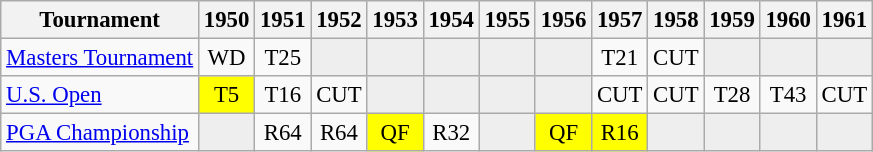<table class="wikitable" style="font-size:95%;text-align:center;">
<tr>
<th>Tournament</th>
<th>1950</th>
<th>1951</th>
<th>1952</th>
<th>1953</th>
<th>1954</th>
<th>1955</th>
<th>1956</th>
<th>1957</th>
<th>1958</th>
<th>1959</th>
<th>1960</th>
<th>1961</th>
</tr>
<tr>
<td align=left><a href='#'>Masters Tournament</a></td>
<td>WD</td>
<td>T25</td>
<td style="background:#eeeeee;"></td>
<td style="background:#eeeeee;"></td>
<td style="background:#eeeeee;"></td>
<td style="background:#eeeeee;"></td>
<td style="background:#eeeeee;"></td>
<td>T21</td>
<td>CUT</td>
<td style="background:#eeeeee;"></td>
<td style="background:#eeeeee;"></td>
<td style="background:#eeeeee;"></td>
</tr>
<tr>
<td align=left><a href='#'>U.S. Open</a></td>
<td style="background:yellow;">T5</td>
<td>T16</td>
<td>CUT</td>
<td style="background:#eeeeee;"></td>
<td style="background:#eeeeee;"></td>
<td style="background:#eeeeee;"></td>
<td style="background:#eeeeee;"></td>
<td>CUT</td>
<td>CUT</td>
<td>T28</td>
<td>T43</td>
<td>CUT</td>
</tr>
<tr>
<td align=left><a href='#'>PGA Championship</a></td>
<td style="background:#eeeeee;"></td>
<td>R64</td>
<td>R64</td>
<td style="background:yellow;">QF</td>
<td>R32</td>
<td style="background:#eeeeee;"></td>
<td style="background:yellow;">QF</td>
<td style="background:yellow;">R16</td>
<td style="background:#eeeeee;"></td>
<td style="background:#eeeeee;"></td>
<td style="background:#eeeeee;"></td>
<td style="background:#eeeeee;"></td>
</tr>
</table>
